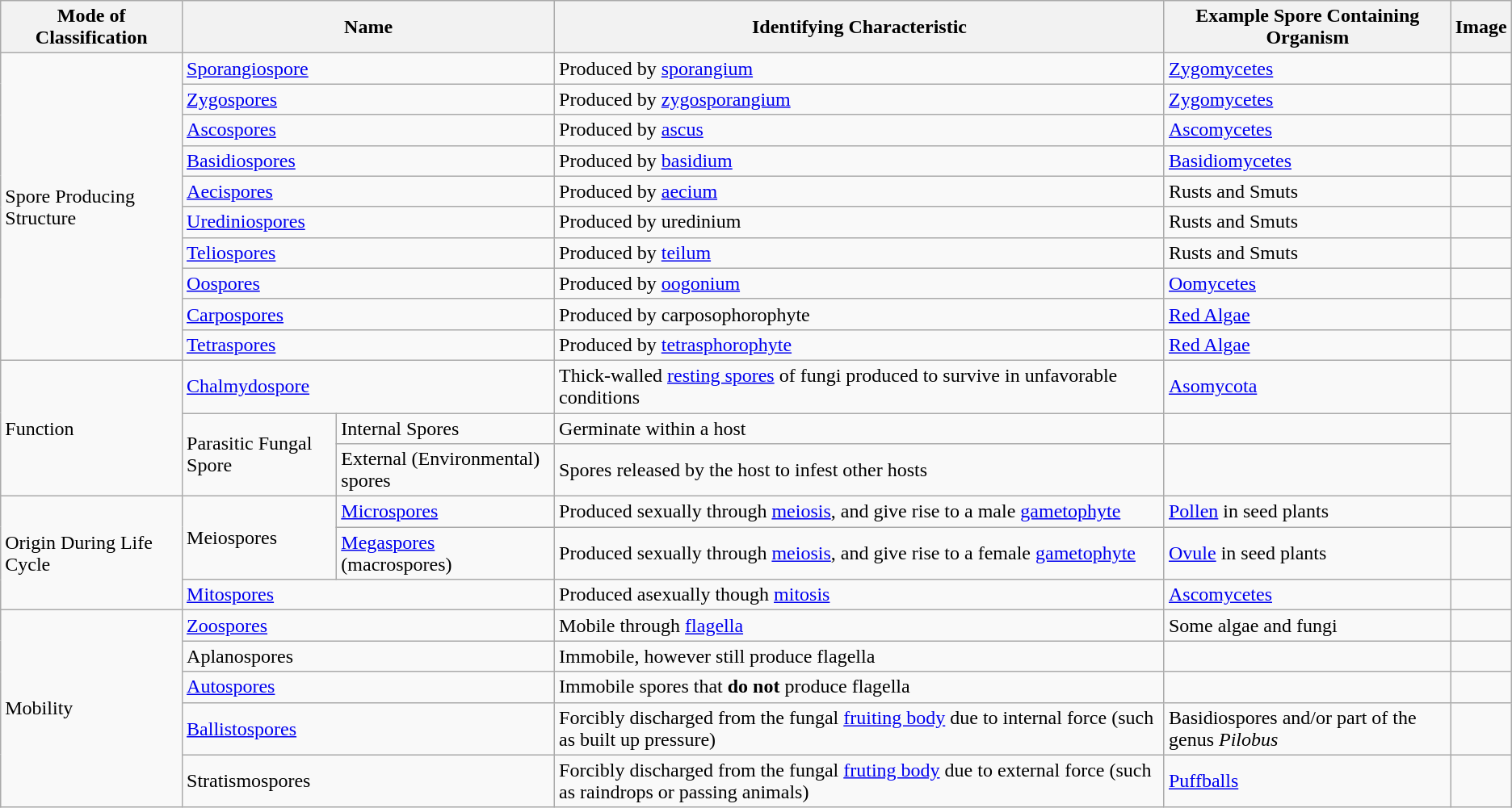<table class="wikitable mw-collapsible mw-collapsed">
<tr>
<th>Mode of Classification</th>
<th colspan="2">Name</th>
<th>Identifying Characteristic</th>
<th>Example Spore Containing Organism</th>
<th>Image</th>
</tr>
<tr>
<td rowspan="10">Spore Producing Structure</td>
<td colspan="2"><a href='#'>Sporangiospore</a></td>
<td>Produced by <a href='#'>sporangium</a></td>
<td><a href='#'>Zygomycetes</a></td>
<td></td>
</tr>
<tr>
<td colspan="2"><a href='#'>Zygospores</a></td>
<td>Produced by <a href='#'>zygosporangium</a></td>
<td><a href='#'>Zygomycetes</a></td>
<td></td>
</tr>
<tr>
<td colspan="2"><a href='#'>Ascospores</a></td>
<td>Produced by <a href='#'>ascus</a></td>
<td><a href='#'>Ascomycetes</a></td>
<td></td>
</tr>
<tr>
<td colspan="2"><a href='#'>Basidiospores</a></td>
<td>Produced by <a href='#'>basidium</a></td>
<td><a href='#'>Basidiomycetes</a></td>
<td></td>
</tr>
<tr>
<td colspan="2"><a href='#'>Aecispores</a></td>
<td>Produced by <a href='#'>aecium</a></td>
<td>Rusts and Smuts</td>
<td></td>
</tr>
<tr>
<td colspan="2"><a href='#'>Urediniospores</a></td>
<td>Produced by uredinium</td>
<td>Rusts and Smuts</td>
<td></td>
</tr>
<tr>
<td colspan="2"><a href='#'>Teliospores</a></td>
<td>Produced by <a href='#'>teilum</a></td>
<td>Rusts and Smuts</td>
<td></td>
</tr>
<tr>
<td colspan="2"><a href='#'>Oospores</a></td>
<td>Produced by <a href='#'>oogonium</a></td>
<td><a href='#'>Oomycetes</a></td>
<td></td>
</tr>
<tr>
<td colspan="2"><a href='#'>Carpospores</a></td>
<td>Produced by carposophorophyte</td>
<td><a href='#'>Red Algae</a></td>
<td></td>
</tr>
<tr>
<td colspan="2"><a href='#'>Tetraspores</a></td>
<td>Produced by <a href='#'>tetrasphorophyte</a></td>
<td><a href='#'>Red Algae</a></td>
<td></td>
</tr>
<tr>
<td rowspan="3">Function</td>
<td colspan="2"><a href='#'>Chalmydospore</a></td>
<td>Thick-walled <a href='#'>resting spores</a> of fungi produced to survive in unfavorable conditions</td>
<td><a href='#'>Asomycota</a></td>
<td></td>
</tr>
<tr>
<td rowspan="2">Parasitic Fungal Spore</td>
<td>Internal Spores</td>
<td>Germinate within a host</td>
<td></td>
<td rowspan="2"></td>
</tr>
<tr>
<td>External (Environmental) spores</td>
<td>Spores released by the host to infest other hosts </td>
<td></td>
</tr>
<tr>
<td rowspan="3">Origin During Life Cycle</td>
<td rowspan="2">Meiospores</td>
<td><a href='#'>Microspores</a></td>
<td>Produced sexually through <a href='#'>meiosis</a>, and give rise to a male <a href='#'>gametophyte</a></td>
<td><a href='#'>Pollen</a> in seed plants</td>
<td></td>
</tr>
<tr>
<td><a href='#'>Megaspores</a> (macrospores)</td>
<td>Produced sexually through <a href='#'>meiosis</a>, and give rise to a female <a href='#'>gametophyte</a></td>
<td><a href='#'>Ovule</a> in seed plants</td>
<td></td>
</tr>
<tr>
<td colspan="2"><a href='#'>Mitospores</a></td>
<td>Produced asexually though <a href='#'>mitosis</a></td>
<td><a href='#'>Ascomycetes</a></td>
<td></td>
</tr>
<tr>
<td rowspan="5">Mobility</td>
<td colspan="2"><a href='#'>Zoospores</a></td>
<td>Mobile through <a href='#'>flagella</a></td>
<td>Some algae and fungi</td>
<td></td>
</tr>
<tr>
<td colspan="2">Aplanospores</td>
<td>Immobile, however still produce flagella</td>
<td></td>
<td></td>
</tr>
<tr>
<td colspan="2"><a href='#'>Autospores</a></td>
<td>Immobile spores that <strong>do not</strong> produce flagella</td>
<td></td>
<td></td>
</tr>
<tr>
<td colspan="2"><a href='#'>Ballistospores</a></td>
<td>Forcibly discharged from the fungal <a href='#'>fruiting body</a> due to internal force (such as built up pressure)</td>
<td>Basidiospores and/or part of the genus <em>Pilobus</em></td>
<td></td>
</tr>
<tr>
<td colspan="2">Stratismospores</td>
<td>Forcibly discharged from the fungal <a href='#'>fruting body</a> due to external force (such as raindrops or passing animals)</td>
<td><a href='#'>Puffballs</a></td>
<td></td>
</tr>
</table>
